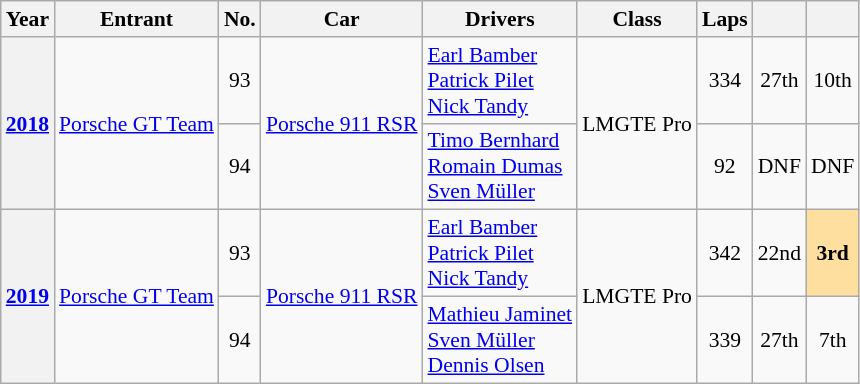<table class="wikitable" style="font-size:90%">
<tr>
<th>Year</th>
<th>Entrant</th>
<th>No.</th>
<th>Car</th>
<th>Drivers</th>
<th>Class</th>
<th>Laps</th>
<th></th>
<th></th>
</tr>
<tr align="center">
<th rowspan=2><a href='#'>2018</a></th>
<td rowspan=2 align=left> <a href='#'>Porsche GT Team</a></td>
<td>93</td>
<td rowspan=2 align=left><a href='#'>Porsche 911 RSR</a></td>
<td align=left> <a href='#'>Earl Bamber</a><br> <a href='#'>Patrick Pilet</a><br> <a href='#'>Nick Tandy</a></td>
<td rowspan=2>LMGTE Pro</td>
<td>334</td>
<td>27th</td>
<td>10th</td>
</tr>
<tr align="center">
<td>94</td>
<td align=left> <a href='#'>Timo Bernhard</a><br> <a href='#'>Romain Dumas</a><br> <a href='#'>Sven Müller</a></td>
<td>92</td>
<td>DNF</td>
<td>DNF</td>
</tr>
<tr align="center">
<th rowspan=2><a href='#'>2019</a></th>
<td rowspan=2 align=left> <a href='#'>Porsche GT Team</a></td>
<td>93</td>
<td rowspan=2 align=left><a href='#'>Porsche 911 RSR</a></td>
<td align=left> <a href='#'>Earl Bamber</a><br> <a href='#'>Patrick Pilet</a><br> <a href='#'>Nick Tandy</a></td>
<td rowspan=2>LMGTE Pro</td>
<td>342</td>
<td>22nd</td>
<td style="background:#FFDF9F;"><strong>3rd</strong></td>
</tr>
<tr align="center">
<td>94</td>
<td align=left> <a href='#'>Mathieu Jaminet</a><br> <a href='#'>Sven Müller</a><br> <a href='#'>Dennis Olsen</a></td>
<td>339</td>
<td>27th</td>
<td>7th</td>
</tr>
</table>
